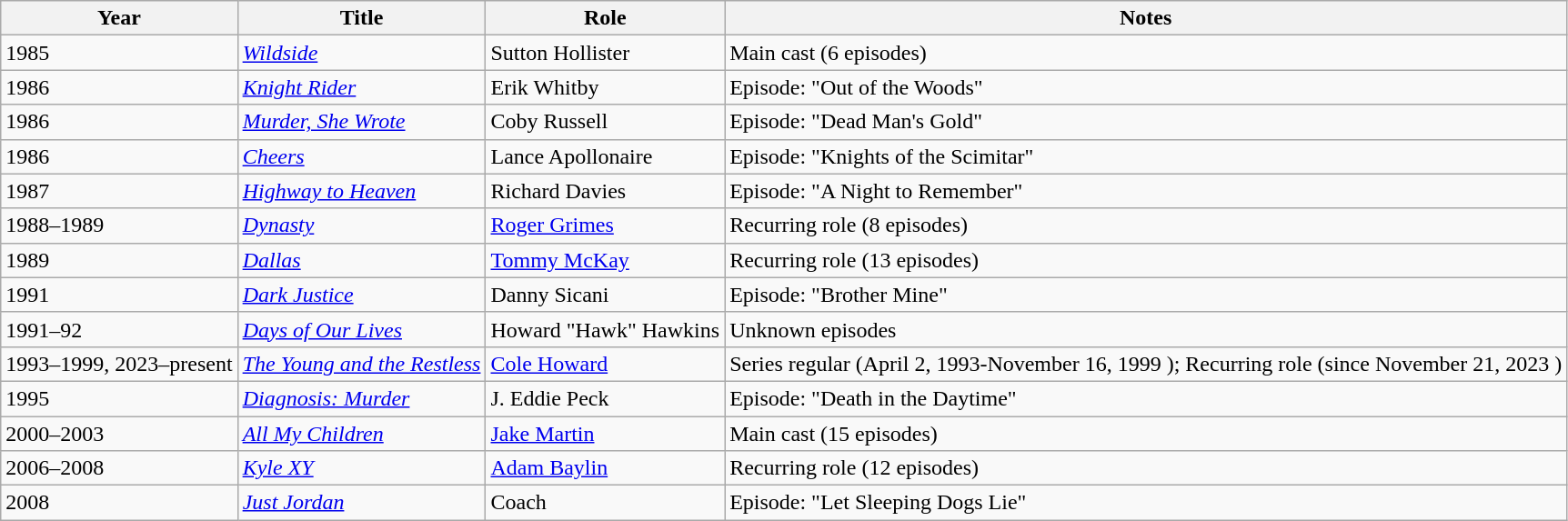<table class="wikitable sortable">
<tr>
<th>Year</th>
<th>Title</th>
<th>Role</th>
<th class="unsortable">Notes</th>
</tr>
<tr>
<td>1985</td>
<td><em><a href='#'>Wildside</a></em></td>
<td>Sutton Hollister</td>
<td>Main cast (6 episodes)</td>
</tr>
<tr>
<td>1986</td>
<td><em><a href='#'>Knight Rider</a></em></td>
<td>Erik Whitby</td>
<td>Episode: "Out of the Woods"</td>
</tr>
<tr>
<td>1986</td>
<td><em><a href='#'>Murder, She Wrote</a></em></td>
<td>Coby Russell</td>
<td>Episode: "Dead Man's Gold"</td>
</tr>
<tr>
<td>1986</td>
<td><em><a href='#'>Cheers</a></em></td>
<td>Lance Apollonaire</td>
<td>Episode: "Knights of the Scimitar"</td>
</tr>
<tr>
<td>1987</td>
<td><em><a href='#'>Highway to Heaven</a></em></td>
<td>Richard Davies</td>
<td>Episode: "A Night to Remember"</td>
</tr>
<tr>
<td>1988–1989</td>
<td><em><a href='#'>Dynasty</a></em></td>
<td><a href='#'>Roger Grimes</a></td>
<td>Recurring role (8 episodes)</td>
</tr>
<tr>
<td>1989</td>
<td><em><a href='#'>Dallas</a></em></td>
<td><a href='#'>Tommy McKay</a></td>
<td>Recurring role (13 episodes)</td>
</tr>
<tr>
<td>1991</td>
<td><em><a href='#'>Dark Justice</a></em></td>
<td>Danny Sicani</td>
<td>Episode: "Brother Mine"</td>
</tr>
<tr>
<td>1991–92</td>
<td><em><a href='#'>Days of Our Lives</a></em></td>
<td>Howard "Hawk" Hawkins</td>
<td>Unknown episodes</td>
</tr>
<tr>
<td>1993–1999, 2023–present</td>
<td><em><a href='#'>The Young and the Restless</a></em></td>
<td><a href='#'>Cole Howard</a></td>
<td>Series regular (April 2, 1993-November 16, 1999 ); Recurring role (since November 21, 2023 )</td>
</tr>
<tr>
<td>1995</td>
<td><em><a href='#'>Diagnosis: Murder</a></em></td>
<td>J. Eddie Peck</td>
<td>Episode: "Death in the Daytime"</td>
</tr>
<tr>
<td>2000–2003</td>
<td><em><a href='#'>All My Children</a></em></td>
<td><a href='#'>Jake Martin</a></td>
<td>Main cast (15 episodes)</td>
</tr>
<tr>
<td>2006–2008</td>
<td><em><a href='#'>Kyle XY</a></em></td>
<td><a href='#'>Adam Baylin</a></td>
<td>Recurring role (12 episodes)</td>
</tr>
<tr>
<td>2008</td>
<td><em><a href='#'>Just Jordan</a></em></td>
<td>Coach</td>
<td>Episode: "Let Sleeping Dogs Lie"</td>
</tr>
</table>
